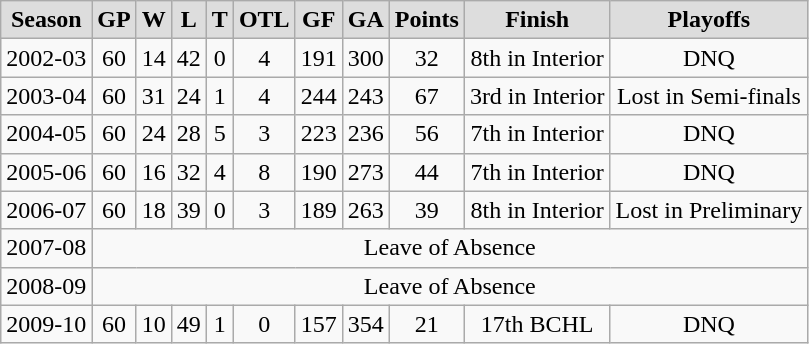<table class="wikitable">
<tr align="center"  bgcolor="#dddddd">
<td><strong>Season</strong></td>
<td><strong>GP </strong></td>
<td><strong> W </strong></td>
<td><strong> L </strong></td>
<td><strong> T </strong></td>
<td><strong>OTL</strong></td>
<td><strong>GF </strong></td>
<td><strong>GA </strong></td>
<td><strong>Points</strong></td>
<td><strong>Finish</strong></td>
<td><strong>Playoffs</strong></td>
</tr>
<tr align="center">
<td>2002-03</td>
<td>60</td>
<td>14</td>
<td>42</td>
<td>0</td>
<td>4</td>
<td>191</td>
<td>300</td>
<td>32</td>
<td>8th in Interior</td>
<td>DNQ</td>
</tr>
<tr align="center">
<td>2003-04</td>
<td>60</td>
<td>31</td>
<td>24</td>
<td>1</td>
<td>4</td>
<td>244</td>
<td>243</td>
<td>67</td>
<td>3rd in Interior</td>
<td>Lost in Semi-finals</td>
</tr>
<tr align="center">
<td>2004-05</td>
<td>60</td>
<td>24</td>
<td>28</td>
<td>5</td>
<td>3</td>
<td>223</td>
<td>236</td>
<td>56</td>
<td>7th in Interior</td>
<td>DNQ</td>
</tr>
<tr align="center">
<td>2005-06</td>
<td>60</td>
<td>16</td>
<td>32</td>
<td>4</td>
<td>8</td>
<td>190</td>
<td>273</td>
<td>44</td>
<td>7th in Interior</td>
<td>DNQ</td>
</tr>
<tr align="center">
<td>2006-07</td>
<td>60</td>
<td>18</td>
<td>39</td>
<td>0</td>
<td>3</td>
<td>189</td>
<td>263</td>
<td>39</td>
<td>8th in Interior</td>
<td>Lost in Preliminary</td>
</tr>
<tr align="center">
<td>2007-08</td>
<td colspan="11">Leave of Absence</td>
</tr>
<tr align="center">
<td>2008-09</td>
<td colspan="11">Leave of Absence</td>
</tr>
<tr align="center">
<td>2009-10</td>
<td>60</td>
<td>10</td>
<td>49</td>
<td>1</td>
<td>0</td>
<td>157</td>
<td>354</td>
<td>21</td>
<td>17th BCHL</td>
<td>DNQ</td>
</tr>
</table>
